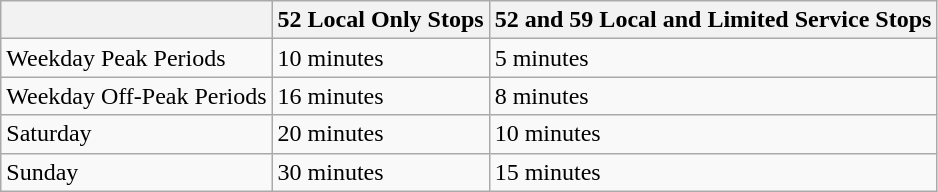<table class="wikitable">
<tr>
<th></th>
<th>52 Local Only Stops</th>
<th>52 and 59 Local and Limited Service Stops</th>
</tr>
<tr>
<td>Weekday Peak Periods</td>
<td>10 minutes</td>
<td>5 minutes</td>
</tr>
<tr>
<td>Weekday Off-Peak Periods</td>
<td>16 minutes</td>
<td>8 minutes</td>
</tr>
<tr>
<td>Saturday</td>
<td>20 minutes</td>
<td>10 minutes</td>
</tr>
<tr>
<td>Sunday</td>
<td>30 minutes</td>
<td>15 minutes</td>
</tr>
</table>
